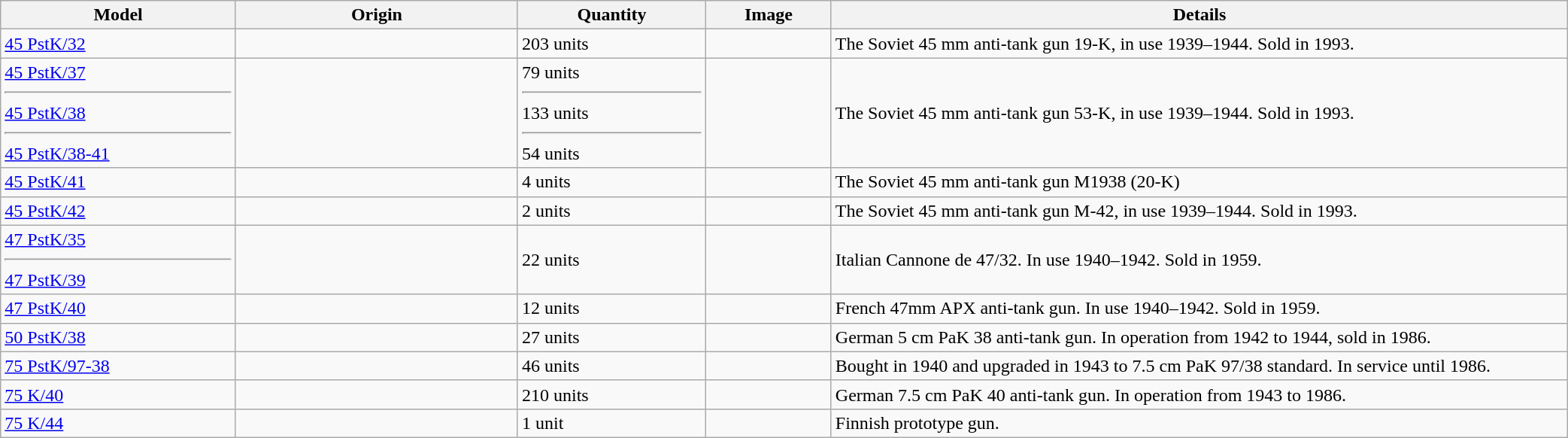<table class="wikitable" style="width:110%">
<tr>
<th style="text-align: center; width:15%;">Model</th>
<th style="text-align: center; width:18%;">Origin</th>
<th style="text-align: center; width:12%;">Quantity</th>
<th style="text-align: center; width:8%;">Image</th>
<th style="text-align: center; width:47%;">Details</th>
</tr>
<tr>
<td><a href='#'>45 PstK/32</a></td>
<td></td>
<td>203 units</td>
<td></td>
<td>The Soviet 45 mm anti-tank gun 19-K, in use 1939–1944. Sold in 1993.</td>
</tr>
<tr>
<td><a href='#'>45 PstK/37<hr>45 PstK/38<hr>45 PstK/38-41</a></td>
<td></td>
<td>79 units<hr>133 units<hr>54 units</td>
<td></td>
<td>The Soviet 45 mm anti-tank gun 53-K, in use 1939–1944. Sold in 1993.</td>
</tr>
<tr>
<td><a href='#'>45 PstK/41</a></td>
<td></td>
<td>4 units</td>
<td></td>
<td>The Soviet 45 mm anti-tank gun M1938 (20-K)</td>
</tr>
<tr>
<td><a href='#'>45 PstK/42</a></td>
<td></td>
<td>2 units</td>
<td></td>
<td>The Soviet 45 mm anti-tank gun M-42, in use 1939–1944. Sold in 1993.</td>
</tr>
<tr>
<td><a href='#'>47 PstK/35<hr>47 PstK/39</a></td>
<td></td>
<td>22 units</td>
<td></td>
<td>Italian Cannone de 47/32. In use 1940–1942. Sold in 1959.</td>
</tr>
<tr>
<td><a href='#'>47 PstK/40</a></td>
<td></td>
<td>12 units</td>
<td></td>
<td>French 47mm APX anti-tank gun. In use 1940–1942. Sold in 1959.</td>
</tr>
<tr>
<td><a href='#'>50 PstK/38</a></td>
<td></td>
<td>27 units</td>
<td></td>
<td>German 5 cm PaK 38 anti-tank gun. In operation from 1942 to 1944, sold in 1986.</td>
</tr>
<tr>
<td><a href='#'>75 PstK/97-38</a></td>
<td></td>
<td>46 units</td>
<td></td>
<td>Bought in 1940 and upgraded in 1943 to 7.5 cm PaK 97/38 standard. In service until 1986.</td>
</tr>
<tr>
<td><a href='#'>75 K/40</a></td>
<td></td>
<td>210 units</td>
<td></td>
<td>German 7.5 cm PaK 40 anti-tank gun. In operation from 1943 to 1986.</td>
</tr>
<tr>
<td><a href='#'>75 K/44</a></td>
<td></td>
<td>1 unit</td>
<td></td>
<td>Finnish prototype gun.</td>
</tr>
</table>
